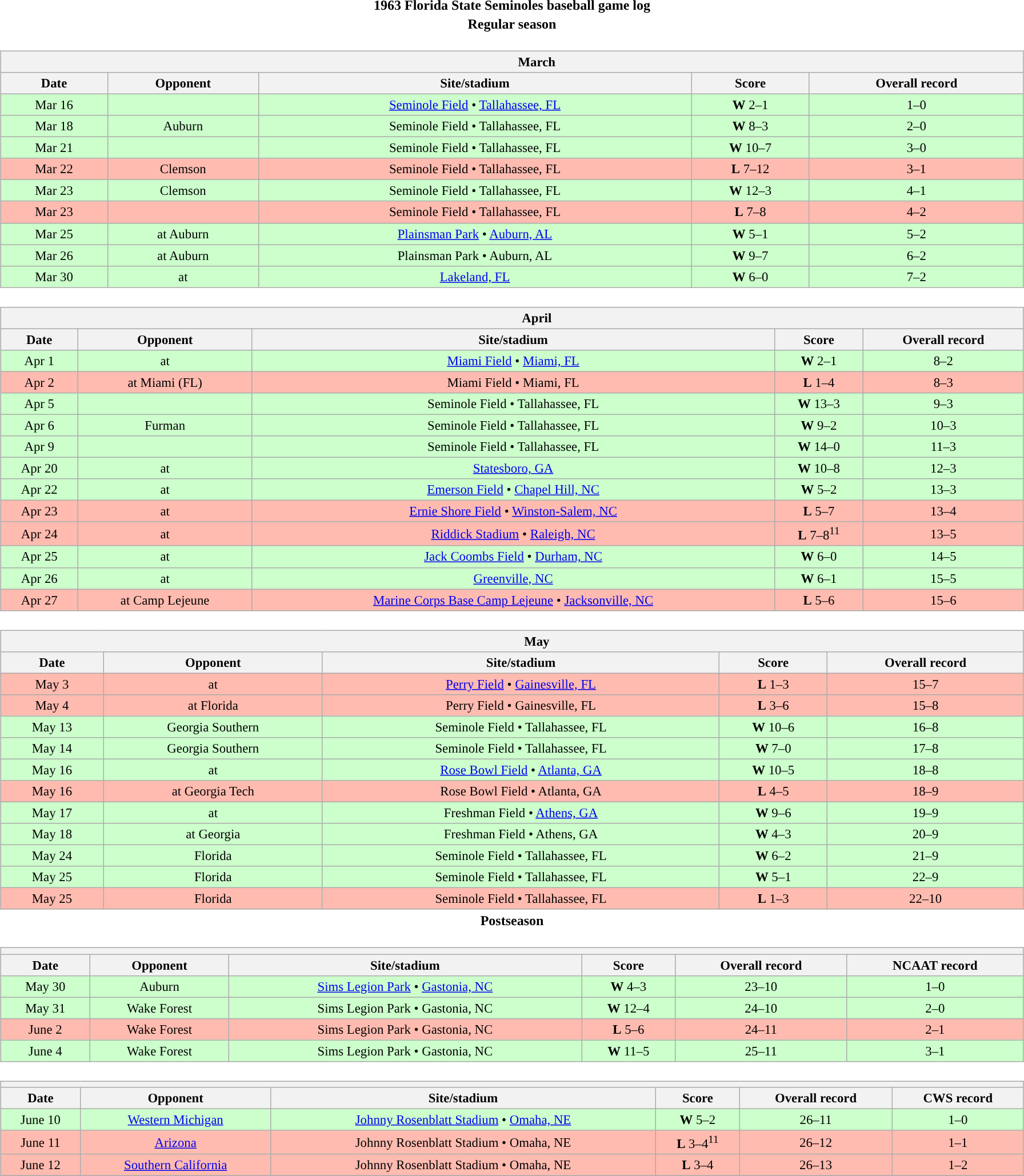<table class="toccolours" width=95% style="margin:1.5em auto; text-align:center;">
<tr>
<th colspan=2>1963 Florida State Seminoles baseball game log</th>
</tr>
<tr>
<th colspan=2>Regular season</th>
</tr>
<tr valign="top">
<td><br><table class="wikitable collapsible collapsed" style="margin:auto; font-size:95%; width:100%">
<tr>
<th colspan=11 style="padding-left:4em;">March</th>
</tr>
<tr>
<th>Date</th>
<th>Opponent</th>
<th>Site/stadium</th>
<th>Score</th>
<th>Overall record</th>
</tr>
<tr bgcolor=ccffcc>
<td>Mar 16</td>
<td></td>
<td><a href='#'>Seminole Field</a> • <a href='#'>Tallahassee, FL</a></td>
<td><strong>W</strong> 2–1</td>
<td>1–0</td>
</tr>
<tr bgcolor=ccffcc>
<td>Mar 18</td>
<td>Auburn</td>
<td>Seminole Field • Tallahassee, FL</td>
<td><strong>W</strong> 8–3</td>
<td>2–0</td>
</tr>
<tr bgcolor=ccffcc>
<td>Mar 21</td>
<td></td>
<td>Seminole Field • Tallahassee, FL</td>
<td><strong>W</strong> 10–7</td>
<td>3–0</td>
</tr>
<tr bgcolor=ffbbb>
<td>Mar 22</td>
<td>Clemson</td>
<td>Seminole Field • Tallahassee, FL</td>
<td><strong>L</strong> 7–12</td>
<td>3–1</td>
</tr>
<tr bgcolor=ccffcc>
<td>Mar 23</td>
<td>Clemson</td>
<td>Seminole Field • Tallahassee, FL</td>
<td><strong>W</strong> 12–3</td>
<td>4–1</td>
</tr>
<tr bgcolor=ffbbb>
<td>Mar 23</td>
<td></td>
<td>Seminole Field • Tallahassee, FL</td>
<td><strong>L</strong> 7–8</td>
<td>4–2</td>
</tr>
<tr bgcolor=ccffcc>
<td>Mar 25</td>
<td>at Auburn</td>
<td><a href='#'>Plainsman Park</a> • <a href='#'>Auburn, AL</a></td>
<td><strong>W</strong> 5–1</td>
<td>5–2</td>
</tr>
<tr bgcolor=ccffcc>
<td>Mar 26</td>
<td>at Auburn</td>
<td>Plainsman Park • Auburn, AL</td>
<td><strong>W</strong> 9–7</td>
<td>6–2</td>
</tr>
<tr bgcolor=ccffcc>
<td>Mar 30</td>
<td>at </td>
<td><a href='#'>Lakeland, FL</a></td>
<td><strong>W</strong> 6–0</td>
<td>7–2</td>
</tr>
</table>
</td>
</tr>
<tr>
<td><br><table class="wikitable collapsible collapsed" style="margin:auto; font-size:95%; width:100%">
<tr>
<th colspan=11 style="padding-left:4em;">April</th>
</tr>
<tr>
<th>Date</th>
<th>Opponent</th>
<th>Site/stadium</th>
<th>Score</th>
<th>Overall record</th>
</tr>
<tr bgcolor=ccffcc>
<td>Apr 1</td>
<td>at </td>
<td><a href='#'>Miami Field</a> • <a href='#'>Miami, FL</a></td>
<td><strong>W</strong> 2–1</td>
<td>8–2</td>
</tr>
<tr bgcolor=ffbbb>
<td>Apr 2</td>
<td>at Miami (FL)</td>
<td>Miami Field • Miami, FL</td>
<td><strong>L</strong> 1–4</td>
<td>8–3</td>
</tr>
<tr bgcolor=ccffcc>
<td>Apr 5</td>
<td></td>
<td>Seminole Field • Tallahassee, FL</td>
<td><strong>W</strong> 13–3</td>
<td>9–3</td>
</tr>
<tr bgcolor=ccffcc>
<td>Apr 6</td>
<td>Furman</td>
<td>Seminole Field • Tallahassee, FL</td>
<td><strong>W</strong> 9–2</td>
<td>10–3</td>
</tr>
<tr bgcolor=ccffcc>
<td>Apr 9</td>
<td></td>
<td>Seminole Field • Tallahassee, FL</td>
<td><strong>W</strong> 14–0</td>
<td>11–3</td>
</tr>
<tr bgcolor=ccffcc>
<td>Apr 20</td>
<td>at </td>
<td><a href='#'>Statesboro, GA</a></td>
<td><strong>W</strong> 10–8</td>
<td>12–3</td>
</tr>
<tr bgcolor=ccffcc>
<td>Apr 22</td>
<td>at </td>
<td><a href='#'>Emerson Field</a> • <a href='#'>Chapel Hill, NC</a></td>
<td><strong>W</strong> 5–2</td>
<td>13–3</td>
</tr>
<tr bgcolor=ffbbb>
<td>Apr 23</td>
<td>at </td>
<td><a href='#'>Ernie Shore Field</a> • <a href='#'>Winston-Salem, NC</a></td>
<td><strong>L</strong> 5–7</td>
<td>13–4</td>
</tr>
<tr bgcolor=ffbbb>
<td>Apr 24</td>
<td>at </td>
<td><a href='#'>Riddick Stadium</a> • <a href='#'>Raleigh, NC</a></td>
<td><strong>L</strong> 7–8<sup>11</sup></td>
<td>13–5</td>
</tr>
<tr bgcolor=ccffcc>
<td>Apr 25</td>
<td>at </td>
<td><a href='#'>Jack Coombs Field</a> • <a href='#'>Durham, NC</a></td>
<td><strong>W</strong> 6–0</td>
<td>14–5</td>
</tr>
<tr bgcolor=ccffcc>
<td>Apr 26</td>
<td>at </td>
<td><a href='#'>Greenville, NC</a></td>
<td><strong>W</strong> 6–1</td>
<td>15–5</td>
</tr>
<tr bgcolor=ffbbb>
<td>Apr 27</td>
<td>at Camp Lejeune</td>
<td><a href='#'>Marine Corps Base Camp Lejeune</a> • <a href='#'>Jacksonville, NC</a></td>
<td><strong>L</strong> 5–6</td>
<td>15–6</td>
</tr>
</table>
</td>
</tr>
<tr>
<td><br><table class="wikitable collapsible collapsed" style="margin:auto; font-size:95%; width:100%">
<tr>
<th colspan=11 style="padding-left:4em;">May</th>
</tr>
<tr>
<th>Date</th>
<th>Opponent</th>
<th>Site/stadium</th>
<th>Score</th>
<th>Overall record</th>
</tr>
<tr bgcolor=ffbbb>
<td>May 3</td>
<td>at </td>
<td><a href='#'>Perry Field</a> • <a href='#'>Gainesville, FL</a></td>
<td><strong>L</strong> 1–3</td>
<td>15–7</td>
</tr>
<tr bgcolor=ffbbb>
<td>May 4</td>
<td>at Florida</td>
<td>Perry Field • Gainesville, FL</td>
<td><strong>L</strong> 3–6</td>
<td>15–8</td>
</tr>
<tr bgcolor=ccffcc>
<td>May 13</td>
<td>Georgia Southern</td>
<td>Seminole Field • Tallahassee, FL</td>
<td><strong>W</strong> 10–6</td>
<td>16–8</td>
</tr>
<tr bgcolor=ccffcc>
<td>May 14</td>
<td>Georgia Southern</td>
<td>Seminole Field • Tallahassee, FL</td>
<td><strong>W</strong> 7–0</td>
<td>17–8</td>
</tr>
<tr bgcolor=ccffcc>
<td>May 16</td>
<td>at </td>
<td><a href='#'>Rose Bowl Field</a> • <a href='#'>Atlanta, GA</a></td>
<td><strong>W</strong> 10–5</td>
<td>18–8</td>
</tr>
<tr bgcolor=ffbbb>
<td>May 16</td>
<td>at Georgia Tech</td>
<td>Rose Bowl Field • Atlanta, GA</td>
<td><strong>L</strong> 4–5</td>
<td>18–9</td>
</tr>
<tr bgcolor=ccffcc>
<td>May 17</td>
<td>at </td>
<td>Freshman Field • <a href='#'>Athens, GA</a></td>
<td><strong>W</strong> 9–6</td>
<td>19–9</td>
</tr>
<tr bgcolor=ccffcc>
<td>May 18</td>
<td>at Georgia</td>
<td>Freshman Field • Athens, GA</td>
<td><strong>W</strong> 4–3</td>
<td>20–9</td>
</tr>
<tr bgcolor=ccffcc>
<td>May 24</td>
<td>Florida</td>
<td>Seminole Field • Tallahassee, FL</td>
<td><strong>W</strong> 6–2</td>
<td>21–9</td>
</tr>
<tr bgcolor=ccffcc>
<td>May 25</td>
<td>Florida</td>
<td>Seminole Field • Tallahassee, FL</td>
<td><strong>W</strong> 5–1</td>
<td>22–9</td>
</tr>
<tr bgcolor=ffbbb>
<td>May 25</td>
<td>Florida</td>
<td>Seminole Field • Tallahassee, FL</td>
<td><strong>L</strong> 1–3</td>
<td>22–10</td>
</tr>
</table>
</td>
</tr>
<tr>
<th colspan=2>Postseason</th>
</tr>
<tr valign="top">
<td><br><table class="wikitable collapsible collapsed" style="margin:auto; font-size:95%; width:100%">
<tr>
<th colspan=11 style="padding-left:4em;"><a href='#'></a></th>
</tr>
<tr>
<th>Date</th>
<th>Opponent</th>
<th>Site/stadium</th>
<th>Score</th>
<th>Overall record</th>
<th>NCAAT record</th>
</tr>
<tr bgcolor=ccffcc>
<td>May 30</td>
<td>Auburn</td>
<td><a href='#'>Sims Legion Park</a> • <a href='#'>Gastonia, NC</a></td>
<td><strong>W</strong> 4–3</td>
<td>23–10</td>
<td>1–0</td>
</tr>
<tr bgcolor=ccffcc>
<td>May 31</td>
<td>Wake Forest</td>
<td>Sims Legion Park • Gastonia, NC</td>
<td><strong>W</strong> 12–4</td>
<td>24–10</td>
<td>2–0</td>
</tr>
<tr bgcolor=ffbbb>
<td>June 2</td>
<td>Wake Forest</td>
<td>Sims Legion Park • Gastonia, NC</td>
<td><strong>L</strong> 5–6</td>
<td>24–11</td>
<td>2–1</td>
</tr>
<tr bgcolor=ccffcc>
<td>June 4</td>
<td>Wake Forest</td>
<td>Sims Legion Park • Gastonia, NC</td>
<td><strong>W</strong> 11–5</td>
<td>25–11</td>
<td>3–1</td>
</tr>
</table>
</td>
</tr>
<tr valign="top">
<td><br><table class="wikitable collapsible collapsed" style="margin:auto; font-size:95%; width:100%">
<tr>
<th colspan=11 style="padding-left:4em; "><a href='#'></a></th>
</tr>
<tr>
<th>Date</th>
<th>Opponent</th>
<th>Site/stadium</th>
<th>Score</th>
<th>Overall record</th>
<th>CWS record</th>
</tr>
<tr bgcolor=ccffcc>
<td>June 10</td>
<td><a href='#'>Western Michigan</a></td>
<td><a href='#'>Johnny Rosenblatt Stadium</a> • <a href='#'>Omaha, NE</a></td>
<td><strong>W</strong> 5–2</td>
<td>26–11</td>
<td>1–0</td>
</tr>
<tr bgcolor=ffbbb>
<td>June 11</td>
<td><a href='#'>Arizona</a></td>
<td>Johnny Rosenblatt Stadium • Omaha, NE</td>
<td><strong>L</strong> 3–4<sup>11</sup></td>
<td>26–12</td>
<td>1–1</td>
</tr>
<tr bgcolor=ffbbb>
<td>June 12</td>
<td><a href='#'>Southern California</a></td>
<td>Johnny Rosenblatt Stadium • Omaha, NE</td>
<td><strong>L</strong> 3–4</td>
<td>26–13</td>
<td>1–2</td>
</tr>
</table>
</td>
</tr>
</table>
